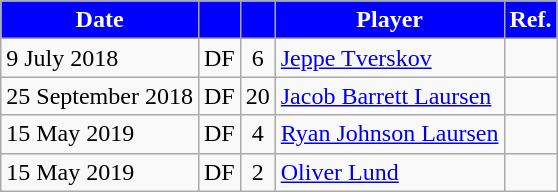<table class="wikitable plainrowheaders sortable">
<tr>
<th style="background:#0000ff; color:white;"><strong>Date</strong></th>
<th style="background:#0000ff; color:white;"></th>
<th style="background:#0000ff; color:white;"></th>
<th style="background:#0000ff; color:white;" scope=col><strong> Player</strong></th>
<th style="background:#0000ff; color:white;"><strong>Ref.</strong></th>
</tr>
<tr>
<td>9 July 2018</td>
<td style="text-align:center;">DF</td>
<td style="text-align:center;">6</td>
<td> <a href='#'>Jeppe Tverskov</a></td>
<td></td>
</tr>
<tr>
<td>25 September 2018</td>
<td style="text-align:center;">DF</td>
<td style="text-align:center;">20</td>
<td> <a href='#'>Jacob Barrett Laursen</a></td>
<td></td>
</tr>
<tr>
<td>15 May 2019</td>
<td style="text-align:center;">DF</td>
<td style="text-align:center;">4</td>
<td> <a href='#'>Ryan Johnson Laursen</a></td>
<td></td>
</tr>
<tr>
<td>15 May 2019</td>
<td style="text-align:center;">DF</td>
<td style="text-align:center;">2</td>
<td> <a href='#'>Oliver Lund</a></td>
<td></td>
</tr>
</table>
